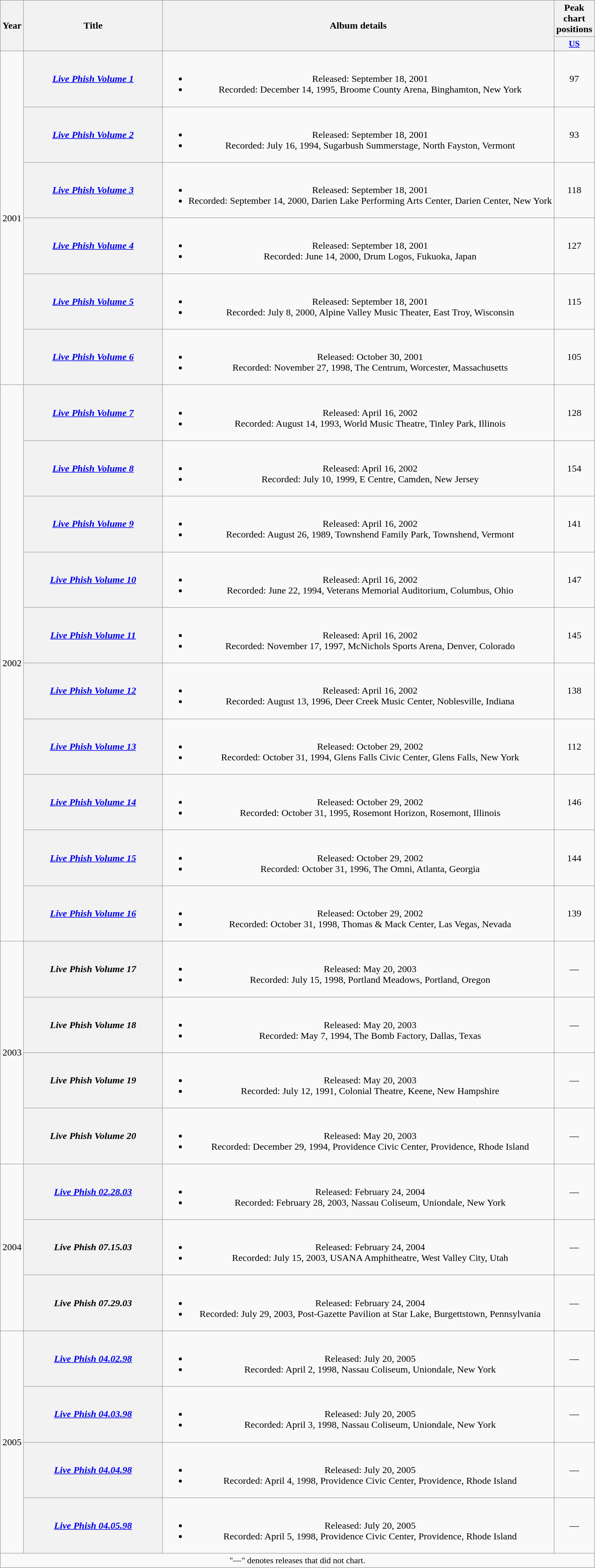<table class="wikitable plainrowheaders" style="text-align:center;" border="1">
<tr>
<th scope="col" rowspan="2">Year</th>
<th scope="col" rowspan="2" width=225>Title</th>
<th scope="col" rowspan="2">Album details</th>
<th scope="col" colspan="1">Peak chart positions</th>
</tr>
<tr>
<th style="width:2.2em;font-size:90%;"><a href='#'>US</a><br></th>
</tr>
<tr>
<td rowspan=6>2001</td>
<th scope="row"><em><a href='#'>Live Phish Volume 1</a></em></th>
<td><br><ul><li>Released: September 18, 2001</li><li>Recorded: December 14, 1995, Broome County Arena, Binghamton, New York</li></ul></td>
<td>97</td>
</tr>
<tr>
<th scope="row"><em><a href='#'>Live Phish Volume 2</a></em></th>
<td><br><ul><li>Released: September 18, 2001</li><li>Recorded: July 16, 1994, Sugarbush Summerstage, North Fayston, Vermont</li></ul></td>
<td>93</td>
</tr>
<tr>
<th scope="row"><em><a href='#'>Live Phish Volume 3</a></em></th>
<td><br><ul><li>Released: September 18, 2001</li><li>Recorded: September 14, 2000, Darien Lake Performing Arts Center, Darien Center, New York</li></ul></td>
<td>118</td>
</tr>
<tr>
<th scope="row"><em><a href='#'>Live Phish Volume 4</a></em></th>
<td><br><ul><li>Released: September 18, 2001</li><li>Recorded: June 14, 2000, Drum Logos, Fukuoka, Japan</li></ul></td>
<td>127</td>
</tr>
<tr>
<th scope="row"><em><a href='#'>Live Phish Volume 5</a></em></th>
<td><br><ul><li>Released: September 18, 2001</li><li>Recorded: July 8, 2000, Alpine Valley Music Theater, East Troy, Wisconsin</li></ul></td>
<td>115</td>
</tr>
<tr>
<th scope="row"><em><a href='#'>Live Phish Volume 6</a></em></th>
<td><br><ul><li>Released: October 30, 2001</li><li>Recorded: November 27, 1998, The Centrum, Worcester, Massachusetts</li></ul></td>
<td>105</td>
</tr>
<tr>
<td rowspan=10>2002</td>
<th scope="row"><em><a href='#'>Live Phish Volume 7</a></em></th>
<td><br><ul><li>Released: April 16, 2002</li><li>Recorded: August 14, 1993, World Music Theatre, Tinley Park, Illinois</li></ul></td>
<td>128</td>
</tr>
<tr>
<th scope="row"><em><a href='#'>Live Phish Volume 8</a></em></th>
<td><br><ul><li>Released: April 16, 2002</li><li>Recorded: July 10, 1999, E Centre, Camden, New Jersey</li></ul></td>
<td>154</td>
</tr>
<tr>
<th scope="row"><em><a href='#'>Live Phish Volume 9</a></em></th>
<td><br><ul><li>Released: April 16, 2002</li><li>Recorded: August 26, 1989, Townshend Family Park, Townshend, Vermont</li></ul></td>
<td>141</td>
</tr>
<tr>
<th scope="row"><em><a href='#'>Live Phish Volume 10</a></em></th>
<td><br><ul><li>Released: April 16, 2002</li><li>Recorded: June 22, 1994, Veterans Memorial Auditorium, Columbus, Ohio</li></ul></td>
<td>147</td>
</tr>
<tr>
<th scope="row"><em><a href='#'>Live Phish Volume 11</a></em></th>
<td><br><ul><li>Released: April 16, 2002</li><li>Recorded: November 17, 1997, McNichols Sports Arena, Denver, Colorado</li></ul></td>
<td>145</td>
</tr>
<tr>
<th scope="row"><em><a href='#'>Live Phish Volume 12</a></em></th>
<td><br><ul><li>Released: April 16, 2002</li><li>Recorded: August 13, 1996, Deer Creek Music Center, Noblesville, Indiana</li></ul></td>
<td>138</td>
</tr>
<tr>
<th scope="row"><em><a href='#'>Live Phish Volume 13</a></em></th>
<td><br><ul><li>Released: October 29, 2002</li><li>Recorded: October 31, 1994, Glens Falls Civic Center, Glens Falls, New York</li></ul></td>
<td>112</td>
</tr>
<tr>
<th scope="row"><em><a href='#'>Live Phish Volume 14</a></em></th>
<td><br><ul><li>Released: October 29, 2002</li><li>Recorded: October 31, 1995, Rosemont Horizon, Rosemont, Illinois</li></ul></td>
<td>146</td>
</tr>
<tr>
<th scope="row"><em><a href='#'>Live Phish Volume 15</a></em></th>
<td><br><ul><li>Released: October 29, 2002</li><li>Recorded: October 31, 1996, The Omni, Atlanta, Georgia</li></ul></td>
<td>144</td>
</tr>
<tr>
<th scope="row"><em><a href='#'>Live Phish Volume 16</a></em></th>
<td><br><ul><li>Released: October 29, 2002</li><li>Recorded: October 31, 1998, Thomas & Mack Center, Las Vegas, Nevada</li></ul></td>
<td>139</td>
</tr>
<tr>
<td rowspan=4>2003</td>
<th scope="row"><em>Live Phish Volume 17</em></th>
<td><br><ul><li>Released: May 20, 2003</li><li>Recorded: July 15, 1998, Portland Meadows, Portland, Oregon</li></ul></td>
<td>—</td>
</tr>
<tr>
<th scope="row"><em>Live Phish Volume 18</em></th>
<td><br><ul><li>Released: May 20, 2003</li><li>Recorded: May 7, 1994, The Bomb Factory, Dallas, Texas</li></ul></td>
<td>—</td>
</tr>
<tr>
<th scope="row"><em>Live Phish Volume 19</em></th>
<td><br><ul><li>Released: May 20, 2003</li><li>Recorded: July 12, 1991, Colonial Theatre, Keene, New Hampshire</li></ul></td>
<td>—</td>
</tr>
<tr>
<th scope="row"><em>Live Phish Volume 20</em></th>
<td><br><ul><li>Released: May 20, 2003</li><li>Recorded: December 29, 1994, Providence Civic Center, Providence, Rhode Island</li></ul></td>
<td>—</td>
</tr>
<tr>
<td rowspan=3>2004</td>
<th scope="row"><em><a href='#'>Live Phish 02.28.03</a></em></th>
<td><br><ul><li>Released: February 24, 2004</li><li>Recorded: February 28, 2003, Nassau Coliseum, Uniondale, New York</li></ul></td>
<td>—</td>
</tr>
<tr>
<th scope="row"><em>Live Phish 07.15.03</em></th>
<td><br><ul><li>Released: February 24, 2004</li><li>Recorded: July 15, 2003, USANA Amphitheatre, West Valley City, Utah</li></ul></td>
<td>—</td>
</tr>
<tr>
<th scope="row"><em>Live Phish 07.29.03</em></th>
<td><br><ul><li>Released: February 24, 2004</li><li>Recorded: July 29, 2003, Post-Gazette Pavilion at Star Lake, Burgettstown, Pennsylvania</li></ul></td>
<td>—</td>
</tr>
<tr>
<td rowspan=4>2005</td>
<th scope="row"><em><a href='#'>Live Phish 04.02.98</a></em></th>
<td><br><ul><li>Released: July 20, 2005</li><li>Recorded: April 2, 1998, Nassau Coliseum, Uniondale, New York</li></ul></td>
<td>—</td>
</tr>
<tr>
<th scope="row"><em><a href='#'>Live Phish 04.03.98</a></em></th>
<td><br><ul><li>Released: July 20, 2005</li><li>Recorded: April 3, 1998, Nassau Coliseum, Uniondale, New York</li></ul></td>
<td>—</td>
</tr>
<tr>
<th scope="row"><em><a href='#'>Live Phish 04.04.98</a></em></th>
<td><br><ul><li>Released: July 20, 2005</li><li>Recorded: April 4, 1998, Providence Civic Center, Providence, Rhode Island</li></ul></td>
<td>—</td>
</tr>
<tr>
<th scope="row"><em><a href='#'>Live Phish 04.05.98</a></em></th>
<td><br><ul><li>Released: July 20, 2005</li><li>Recorded: April 5, 1998, Providence Civic Center, Providence, Rhode Island</li></ul></td>
<td>—</td>
</tr>
<tr>
<td align="center" colspan="14" style="font-size:90%">"—" denotes releases that did not chart.</td>
</tr>
</table>
